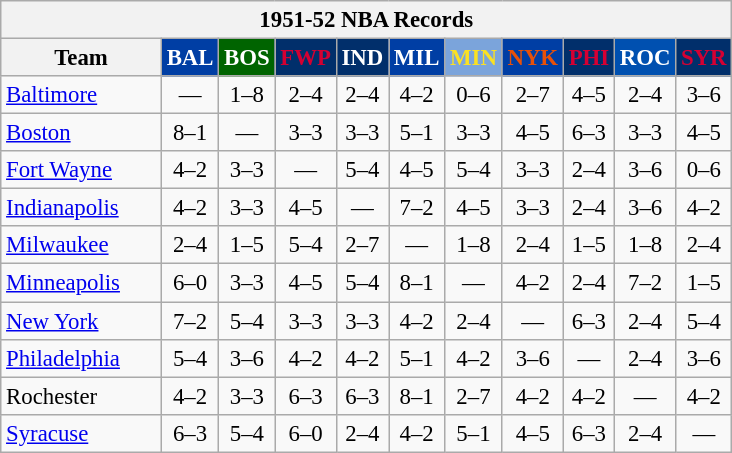<table class="wikitable" style="font-size:95%; text-align:center;">
<tr>
<th colspan=11>1951-52 NBA Records</th>
</tr>
<tr>
<th width=100>Team</th>
<th style="background:#003EA4;color:#FFFFFF;width=35">BAL</th>
<th style="background:#006400;color:#FFFFFF;width=35">BOS</th>
<th style="background:#012F6B;color:#D40032;width=35">FWP</th>
<th style="background:#012F6B;color:#FFFFFF;width=35">IND</th>
<th style="background:#003EA4;color:#FFFFFF;width=35">MIL</th>
<th style="background:#7BA4DB;color:#FBE122;width=35">MIN</th>
<th style="background:#003EA4;color:#E85109;width=35">NYK</th>
<th style="background:#012F6B;color:#D50033;width=35">PHI</th>
<th style="background:#0050B0;color:#FFFFFF;width=35">ROC</th>
<th style="background:#012F6B;color:#D50033;width=35">SYR</th>
</tr>
<tr>
<td style="text-align:left;"><a href='#'>Baltimore</a></td>
<td>—</td>
<td>1–8</td>
<td>2–4</td>
<td>2–4</td>
<td>4–2</td>
<td>0–6</td>
<td>2–7</td>
<td>4–5</td>
<td>2–4</td>
<td>3–6</td>
</tr>
<tr>
<td style="text-align:left;"><a href='#'>Boston</a></td>
<td>8–1</td>
<td>—</td>
<td>3–3</td>
<td>3–3</td>
<td>5–1</td>
<td>3–3</td>
<td>4–5</td>
<td>6–3</td>
<td>3–3</td>
<td>4–5</td>
</tr>
<tr>
<td style="text-align:left;"><a href='#'>Fort Wayne</a></td>
<td>4–2</td>
<td>3–3</td>
<td>—</td>
<td>5–4</td>
<td>4–5</td>
<td>5–4</td>
<td>3–3</td>
<td>2–4</td>
<td>3–6</td>
<td>0–6</td>
</tr>
<tr>
<td style="text-align:left;"><a href='#'>Indianapolis</a></td>
<td>4–2</td>
<td>3–3</td>
<td>4–5</td>
<td>—</td>
<td>7–2</td>
<td>4–5</td>
<td>3–3</td>
<td>2–4</td>
<td>3–6</td>
<td>4–2</td>
</tr>
<tr>
<td style="text-align:left;"><a href='#'>Milwaukee</a></td>
<td>2–4</td>
<td>1–5</td>
<td>5–4</td>
<td>2–7</td>
<td>—</td>
<td>1–8</td>
<td>2–4</td>
<td>1–5</td>
<td>1–8</td>
<td>2–4</td>
</tr>
<tr>
<td style="text-align:left;"><a href='#'>Minneapolis</a></td>
<td>6–0</td>
<td>3–3</td>
<td>4–5</td>
<td>5–4</td>
<td>8–1</td>
<td>—</td>
<td>4–2</td>
<td>2–4</td>
<td>7–2</td>
<td>1–5</td>
</tr>
<tr>
<td style="text-align:left;"><a href='#'>New York</a></td>
<td>7–2</td>
<td>5–4</td>
<td>3–3</td>
<td>3–3</td>
<td>4–2</td>
<td>2–4</td>
<td>—</td>
<td>6–3</td>
<td>2–4</td>
<td>5–4</td>
</tr>
<tr>
<td style="text-align:left;"><a href='#'>Philadelphia</a></td>
<td>5–4</td>
<td>3–6</td>
<td>4–2</td>
<td>4–2</td>
<td>5–1</td>
<td>4–2</td>
<td>3–6</td>
<td>—</td>
<td>2–4</td>
<td>3–6</td>
</tr>
<tr>
<td style="text-align:left;">Rochester</td>
<td>4–2</td>
<td>3–3</td>
<td>6–3</td>
<td>6–3</td>
<td>8–1</td>
<td>2–7</td>
<td>4–2</td>
<td>4–2</td>
<td>—</td>
<td>4–2</td>
</tr>
<tr>
<td style="text-align:left;"><a href='#'>Syracuse</a></td>
<td>6–3</td>
<td>5–4</td>
<td>6–0</td>
<td>2–4</td>
<td>4–2</td>
<td>5–1</td>
<td>4–5</td>
<td>6–3</td>
<td>2–4</td>
<td>—</td>
</tr>
</table>
